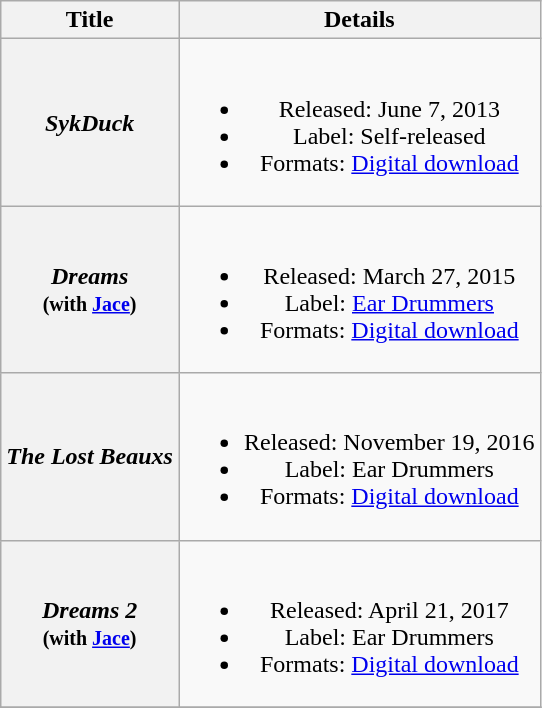<table class="wikitable plainrowheaders" style="text-align:center">
<tr>
<th scope="col">Title</th>
<th scope="col">Details</th>
</tr>
<tr>
<th scope="row"><em>SykDuck</em></th>
<td><br><ul><li>Released: June 7, 2013</li><li>Label: Self-released</li><li>Formats: <a href='#'>Digital download</a></li></ul></td>
</tr>
<tr>
<th scope="row"><em>Dreams</em><br><small>(with <a href='#'>Jace</a>)</small></th>
<td><br><ul><li>Released: March 27, 2015</li><li>Label: <a href='#'>Ear Drummers</a></li><li>Formats: <a href='#'>Digital download</a></li></ul></td>
</tr>
<tr>
<th scope="row"><em>The Lost Beauxs</em></th>
<td><br><ul><li>Released: November 19, 2016</li><li>Label: Ear Drummers</li><li>Formats: <a href='#'>Digital download</a></li></ul></td>
</tr>
<tr>
<th scope="row"><em>Dreams 2</em><br><small>(with <a href='#'>Jace</a>)</small></th>
<td><br><ul><li>Released: April 21, 2017</li><li>Label: Ear Drummers</li><li>Formats: <a href='#'>Digital download</a></li></ul></td>
</tr>
<tr>
</tr>
</table>
